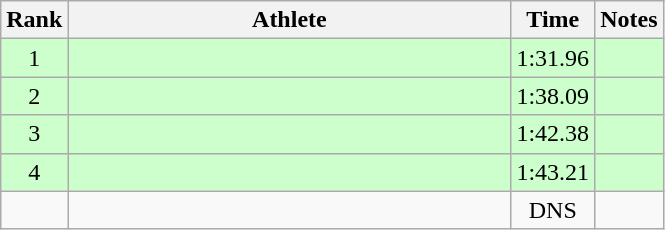<table class="wikitable" style="text-align:center">
<tr>
<th>Rank</th>
<th Style="width:18em">Athlete</th>
<th>Time</th>
<th>Notes</th>
</tr>
<tr style="background:#cfc">
<td>1</td>
<td style="text-align:left"></td>
<td>1:31.96</td>
<td></td>
</tr>
<tr style="background:#cfc">
<td>2</td>
<td style="text-align:left"></td>
<td>1:38.09</td>
<td></td>
</tr>
<tr style="background:#cfc">
<td>3</td>
<td style="text-align:left"></td>
<td>1:42.38</td>
<td></td>
</tr>
<tr style="background:#cfc">
<td>4</td>
<td style="text-align:left"></td>
<td>1:43.21</td>
<td></td>
</tr>
<tr>
<td></td>
<td style="text-align:left"></td>
<td>DNS</td>
<td></td>
</tr>
</table>
